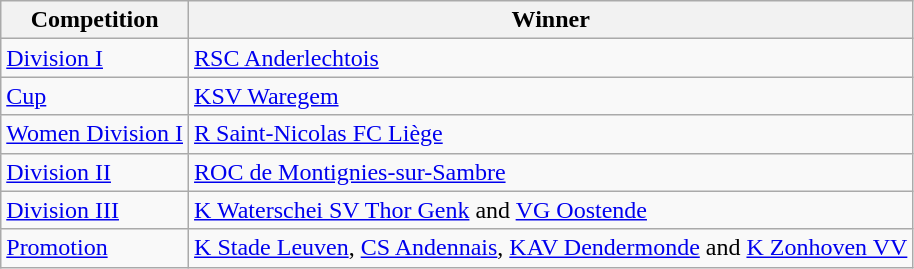<table class="wikitable">
<tr>
<th>Competition</th>
<th>Winner</th>
</tr>
<tr>
<td><a href='#'>Division I</a></td>
<td><a href='#'>RSC Anderlechtois</a></td>
</tr>
<tr>
<td><a href='#'>Cup</a></td>
<td><a href='#'>KSV Waregem</a></td>
</tr>
<tr>
<td><a href='#'>Women Division I</a></td>
<td><a href='#'>R Saint-Nicolas FC Liège</a></td>
</tr>
<tr>
<td><a href='#'>Division II</a></td>
<td><a href='#'>ROC de Montignies-sur-Sambre</a></td>
</tr>
<tr>
<td><a href='#'>Division III</a></td>
<td><a href='#'>K Waterschei SV Thor Genk</a> and <a href='#'>VG Oostende</a></td>
</tr>
<tr>
<td><a href='#'>Promotion</a></td>
<td><a href='#'>K Stade Leuven</a>, <a href='#'>CS Andennais</a>, <a href='#'>KAV Dendermonde</a> and <a href='#'>K Zonhoven VV</a></td>
</tr>
</table>
